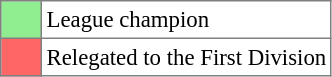<table bgcolor="#f7f8ff" cellpadding="3" cellspacing="0" border="1" style="font-size: 95%; border: gray solid 1px; border-collapse: collapse;text-align:center;">
<tr>
<td style="background:#90EE90;" width="20"></td>
<td bgcolor="#ffffff" align="left">League champion</td>
</tr>
<tr>
<td style="background: #FF6666" width="20"></td>
<td bgcolor="#ffffff" align="left">Relegated to the First Division</td>
</tr>
</table>
